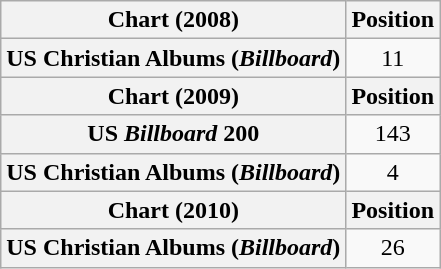<table class="wikitable plainrowheaders" style="text-align:center">
<tr>
<th scope="col">Chart (2008)</th>
<th scope="col">Position</th>
</tr>
<tr>
<th scope="row">US Christian Albums (<em>Billboard</em>)</th>
<td>11</td>
</tr>
<tr>
<th scope="col">Chart (2009)</th>
<th scope="col">Position</th>
</tr>
<tr>
<th scope="row">US <em>Billboard</em> 200</th>
<td>143</td>
</tr>
<tr>
<th scope="row">US Christian Albums (<em>Billboard</em>)</th>
<td>4</td>
</tr>
<tr>
<th scope="col">Chart (2010)</th>
<th scope="col">Position</th>
</tr>
<tr>
<th scope="row">US Christian Albums (<em>Billboard</em>)</th>
<td>26</td>
</tr>
</table>
